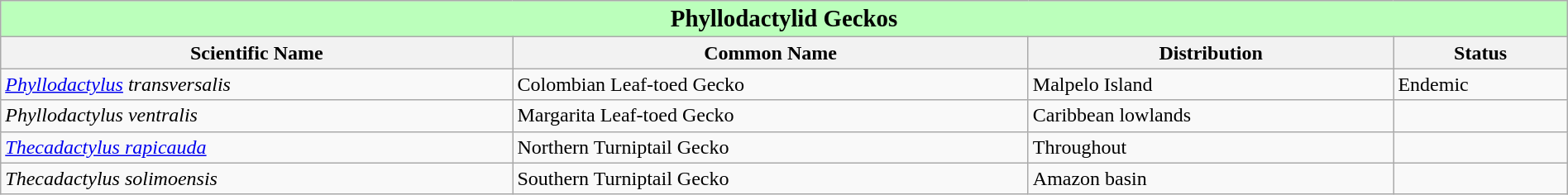<table class="wikitable" style="width:100%;">
<tr>
<td colspan="100%" align="center" bgcolor="#bbffbb"><big><strong>Phyllodactylid Geckos</strong></big></td>
</tr>
<tr>
<th>Scientific Name</th>
<th>Common Name</th>
<th>Distribution</th>
<th>Status</th>
</tr>
<tr>
<td><em><a href='#'>Phyllodactylus</a> transversalis</em></td>
<td>Colombian Leaf-toed Gecko</td>
<td>Malpelo Island</td>
<td><span>Endemic</span></td>
</tr>
<tr>
<td><em>Phyllodactylus ventralis</em></td>
<td>Margarita Leaf-toed Gecko</td>
<td>Caribbean lowlands</td>
<td></td>
</tr>
<tr>
<td><em><a href='#'>Thecadactylus rapicauda</a></em></td>
<td>Northern Turniptail Gecko</td>
<td>Throughout</td>
<td></td>
</tr>
<tr>
<td><em>Thecadactylus solimoensis</em></td>
<td>Southern Turniptail Gecko</td>
<td>Amazon basin</td>
<td></td>
</tr>
</table>
